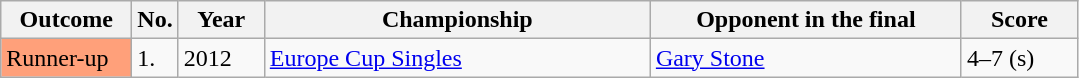<table class="sortable wikitable">
<tr>
<th width="80">Outcome</th>
<th width="20">No.</th>
<th width="50">Year</th>
<th style="width:250px;">Championship</th>
<th style="width:200px;">Opponent in the final</th>
<th width="70">Score</th>
</tr>
<tr>
<td style="background:#ffa07a;">Runner-up</td>
<td>1.</td>
<td>2012</td>
<td><a href='#'>Europe Cup Singles</a></td>
<td> <a href='#'>Gary Stone</a></td>
<td>4–7 (s)</td>
</tr>
</table>
